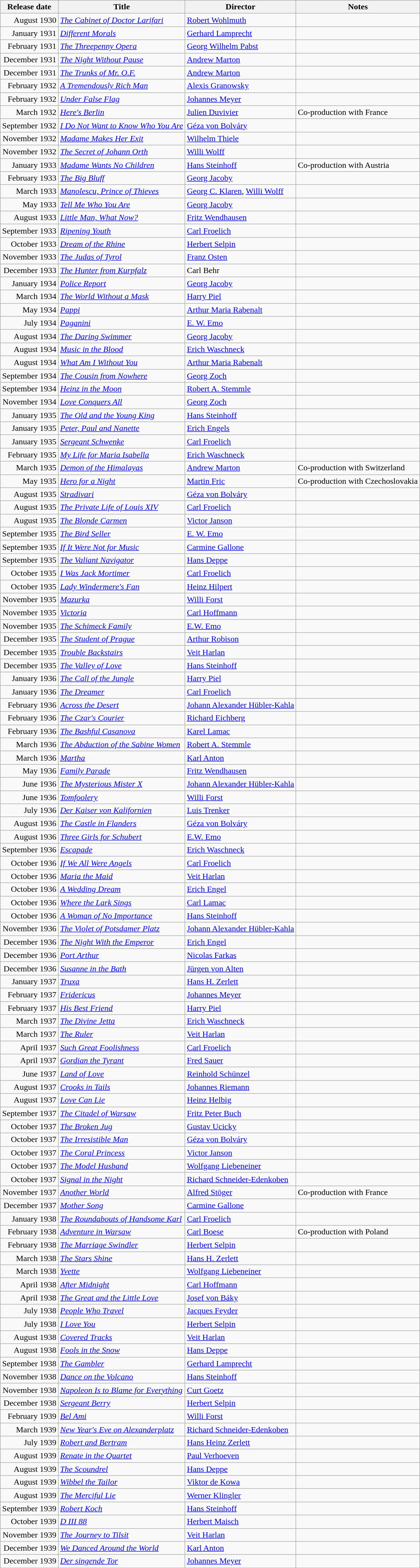<table class="wikitable sortable">
<tr>
<th>Release date</th>
<th>Title</th>
<th>Director</th>
<th class="unsortable">Notes</th>
</tr>
<tr>
<td align="right">August 1930</td>
<td><em><a href='#'>The Cabinet of Doctor Larifari</a></em></td>
<td><a href='#'>Robert Wohlmuth</a></td>
<td></td>
</tr>
<tr>
<td align="right">January 1931</td>
<td><em><a href='#'>Different Morals</a></em></td>
<td><a href='#'>Gerhard Lamprecht</a></td>
<td></td>
</tr>
<tr>
<td align="right">February 1931</td>
<td><em><a href='#'>The Threepenny Opera</a></em></td>
<td><a href='#'>Georg Wilhelm Pabst</a></td>
<td></td>
</tr>
<tr>
<td align="right">December 1931</td>
<td><em><a href='#'>The Night Without Pause</a></em></td>
<td><a href='#'>Andrew Marton</a></td>
<td></td>
</tr>
<tr>
<td align="right">December 1931</td>
<td><em><a href='#'>The Trunks of Mr. O.F.</a></em></td>
<td><a href='#'>Andrew Marton</a></td>
<td></td>
</tr>
<tr>
<td align="right">February 1932</td>
<td><em><a href='#'>A Tremendously Rich Man</a></em></td>
<td><a href='#'>Alexis Granowsky</a></td>
<td></td>
</tr>
<tr>
<td align="right">February 1932</td>
<td><em><a href='#'>Under False Flag</a></em></td>
<td><a href='#'>Johannes Meyer</a></td>
<td></td>
</tr>
<tr>
<td align="right">March 1932</td>
<td><em><a href='#'>Here's Berlin</a></em></td>
<td><a href='#'>Julien Duvivier</a></td>
<td>Co-production with France</td>
</tr>
<tr>
<td align="right">September 1932</td>
<td><em><a href='#'>I Do Not Want to Know Who You Are</a></em></td>
<td><a href='#'>Géza von Bolváry</a></td>
<td></td>
</tr>
<tr>
<td align="right">November 1932</td>
<td><em><a href='#'>Madame Makes Her Exit</a></em></td>
<td><a href='#'>Wilhelm Thiele</a></td>
<td></td>
</tr>
<tr>
<td align="right">November 1932</td>
<td><em><a href='#'>The Secret of Johann Orth</a></em></td>
<td><a href='#'>Willi Wolff</a></td>
<td></td>
</tr>
<tr>
<td align="right">January 1933</td>
<td><em><a href='#'>Madame Wants No Children</a></em></td>
<td><a href='#'>Hans Steinhoff</a></td>
<td>Co-production with Austria</td>
</tr>
<tr>
<td align="right">February 1933</td>
<td><em><a href='#'>The Big Bluff</a></em></td>
<td><a href='#'>Georg Jacoby</a></td>
<td></td>
</tr>
<tr>
<td align="right">March 1933</td>
<td><em><a href='#'>Manolescu, Prince of Thieves</a></em></td>
<td><a href='#'>Georg C. Klaren</a>, <a href='#'>Willi Wolff</a></td>
<td></td>
</tr>
<tr>
<td align="right">May 1933</td>
<td><em><a href='#'>Tell Me Who You Are</a></em></td>
<td><a href='#'>Georg Jacoby</a></td>
<td></td>
</tr>
<tr>
<td align="right">August 1933</td>
<td><em><a href='#'>Little Man, What Now?</a></em></td>
<td><a href='#'>Fritz Wendhausen</a></td>
<td></td>
</tr>
<tr>
<td align="right">September 1933</td>
<td><em><a href='#'>Ripening Youth</a></em></td>
<td><a href='#'>Carl Froelich</a></td>
<td></td>
</tr>
<tr>
<td align="right">October 1933</td>
<td><em><a href='#'>Dream of the Rhine</a></em></td>
<td><a href='#'>Herbert Selpin</a></td>
<td></td>
</tr>
<tr>
<td align="right">November 1933</td>
<td><em><a href='#'>The Judas of Tyrol</a></em></td>
<td><a href='#'>Franz Osten</a></td>
<td></td>
</tr>
<tr>
<td align="right">December 1933</td>
<td><em><a href='#'>The Hunter from Kurpfalz</a></em></td>
<td>Carl Behr</td>
<td></td>
</tr>
<tr>
<td align="right">January 1934</td>
<td><em><a href='#'>Police Report</a></em></td>
<td><a href='#'>Georg Jacoby</a></td>
<td></td>
</tr>
<tr>
<td align="right">March 1934</td>
<td><em><a href='#'>The World Without a Mask</a></em></td>
<td><a href='#'>Harry Piel</a></td>
<td></td>
</tr>
<tr>
<td align="right">May 1934</td>
<td><em><a href='#'>Pappi</a></em></td>
<td><a href='#'>Arthur Maria Rabenalt</a></td>
<td></td>
</tr>
<tr>
<td align="right">July 1934</td>
<td><em><a href='#'>Paganini</a></em></td>
<td><a href='#'>E. W. Emo</a></td>
<td></td>
</tr>
<tr>
<td align="right">August 1934</td>
<td><em><a href='#'>The Daring Swimmer</a></em></td>
<td><a href='#'>Georg Jacoby</a></td>
<td></td>
</tr>
<tr>
<td align="right">August 1934</td>
<td><em><a href='#'>Music in the Blood</a></em></td>
<td><a href='#'>Erich Waschneck</a></td>
<td></td>
</tr>
<tr>
<td align="right">August 1934</td>
<td><em><a href='#'>What Am I Without You</a></em></td>
<td><a href='#'>Arthur Maria Rabenalt</a></td>
<td></td>
</tr>
<tr>
<td align="right">September 1934</td>
<td><em><a href='#'>The Cousin from Nowhere</a></em></td>
<td><a href='#'>Georg Zoch</a></td>
<td></td>
</tr>
<tr>
<td align="right">September 1934</td>
<td><em><a href='#'>Heinz in the Moon</a></em></td>
<td><a href='#'>Robert A. Stemmle</a></td>
<td></td>
</tr>
<tr>
<td align="right">November 1934</td>
<td><em><a href='#'>Love Conquers All</a></em></td>
<td><a href='#'>Georg Zoch</a></td>
<td></td>
</tr>
<tr>
<td align="right">January 1935</td>
<td><em><a href='#'>The Old and the Young King</a></em></td>
<td><a href='#'>Hans Steinhoff</a></td>
<td></td>
</tr>
<tr>
<td align="right">January 1935</td>
<td><em><a href='#'>Peter, Paul and Nanette</a></em></td>
<td><a href='#'>Erich Engels</a></td>
<td></td>
</tr>
<tr>
<td align="right">January 1935</td>
<td><em><a href='#'>Sergeant Schwenke</a></em></td>
<td><a href='#'>Carl Froelich</a></td>
<td></td>
</tr>
<tr>
<td align="right">February 1935</td>
<td><em><a href='#'>My Life for Maria Isabella</a></em></td>
<td><a href='#'>Erich Waschneck</a></td>
<td></td>
</tr>
<tr>
<td align="right">March 1935</td>
<td><em><a href='#'>Demon of the Himalayas</a></em></td>
<td><a href='#'>Andrew Marton</a></td>
<td>Co-production with Switzerland</td>
</tr>
<tr>
<td align="right">May 1935</td>
<td><em><a href='#'>Hero for a Night</a></em></td>
<td><a href='#'>Martin Fric</a></td>
<td>Co-production with Czechoslovakia</td>
</tr>
<tr>
<td align="right">August 1935</td>
<td><em><a href='#'>Stradivari</a></em></td>
<td><a href='#'>Géza von Bolváry</a></td>
<td></td>
</tr>
<tr>
<td align="right">August 1935</td>
<td><em><a href='#'>The Private Life of Louis XIV</a></em></td>
<td><a href='#'>Carl Froelich</a></td>
<td></td>
</tr>
<tr>
<td align="right">August 1935</td>
<td><em><a href='#'>The Blonde Carmen</a></em></td>
<td><a href='#'>Victor Janson</a></td>
<td></td>
</tr>
<tr>
<td align="right">September 1935</td>
<td><em><a href='#'>The Bird Seller</a></em></td>
<td><a href='#'>E. W. Emo</a></td>
<td></td>
</tr>
<tr>
<td align="right">September 1935</td>
<td><em><a href='#'>If It Were Not for Music</a></em></td>
<td><a href='#'>Carmine Gallone</a></td>
<td></td>
</tr>
<tr>
<td align="right">September 1935</td>
<td><em><a href='#'>The Valiant Navigator</a></em></td>
<td><a href='#'>Hans Deppe</a></td>
<td></td>
</tr>
<tr>
<td align="right">October 1935</td>
<td><em><a href='#'>I Was Jack Mortimer</a></em></td>
<td><a href='#'>Carl Froelich</a></td>
<td></td>
</tr>
<tr>
<td align="right">October 1935</td>
<td><em><a href='#'>Lady Windermere's Fan</a></em></td>
<td><a href='#'>Heinz Hilpert</a></td>
<td></td>
</tr>
<tr>
<td align="right">November 1935</td>
<td><em><a href='#'>Mazurka</a></em></td>
<td><a href='#'>Willi Forst</a></td>
<td></td>
</tr>
<tr>
<td align="right">November 1935</td>
<td><em><a href='#'>Victoria</a></em></td>
<td><a href='#'>Carl Hoffmann</a></td>
<td></td>
</tr>
<tr>
<td align="right">November 1935</td>
<td><em><a href='#'>The Schimeck Family</a></em></td>
<td><a href='#'>E.W. Emo</a></td>
<td></td>
</tr>
<tr>
<td align="right">December 1935</td>
<td><em><a href='#'>The Student of Prague</a></em></td>
<td><a href='#'>Arthur Robison</a></td>
<td></td>
</tr>
<tr>
<td align="right">December 1935</td>
<td><em><a href='#'>Trouble Backstairs</a></em></td>
<td><a href='#'>Veit Harlan</a></td>
<td></td>
</tr>
<tr>
<td align="right">December 1935</td>
<td><em><a href='#'>The Valley of Love</a></em></td>
<td><a href='#'>Hans Steinhoff</a></td>
<td></td>
</tr>
<tr>
<td align="right">January 1936</td>
<td><em><a href='#'>The Call of the Jungle</a></em></td>
<td><a href='#'>Harry Piel</a></td>
<td></td>
</tr>
<tr>
<td align="right">January 1936</td>
<td><em><a href='#'>The Dreamer</a></em></td>
<td><a href='#'>Carl Froelich</a></td>
<td></td>
</tr>
<tr>
<td align="right">February 1936</td>
<td><em><a href='#'>Across the Desert</a></em></td>
<td><a href='#'>Johann Alexander Hübler-Kahla</a></td>
<td></td>
</tr>
<tr>
<td align="right">February 1936</td>
<td><em><a href='#'>The Czar's Courier</a></em></td>
<td><a href='#'>Richard Eichberg</a></td>
<td></td>
</tr>
<tr>
<td align="right">February 1936</td>
<td><em><a href='#'>The Bashful Casanova</a></em></td>
<td><a href='#'>Karel Lamac</a></td>
<td></td>
</tr>
<tr>
<td align="right">March 1936</td>
<td><em><a href='#'>The Abduction of the Sabine Women</a></em></td>
<td><a href='#'>Robert A. Stemmle</a></td>
<td></td>
</tr>
<tr>
<td align="right">March 1936</td>
<td><em><a href='#'>Martha</a></em></td>
<td><a href='#'>Karl Anton</a></td>
<td></td>
</tr>
<tr>
<td align="right">May 1936</td>
<td><em><a href='#'>Family Parade</a></em></td>
<td><a href='#'>Fritz Wendhausen</a></td>
<td></td>
</tr>
<tr>
<td align="right">June 1936</td>
<td><em><a href='#'>The Mysterious Mister X</a></em></td>
<td><a href='#'>Johann Alexander Hübler-Kahla</a></td>
<td></td>
</tr>
<tr>
<td align="right">June 1936</td>
<td><em><a href='#'>Tomfoolery</a></em></td>
<td><a href='#'>Willi Forst</a></td>
<td></td>
</tr>
<tr>
<td align="right">July 1936</td>
<td><em><a href='#'>Der Kaiser von Kalifornien</a></em></td>
<td><a href='#'>Luis Trenker</a></td>
<td></td>
</tr>
<tr>
<td align="right">August 1936</td>
<td><em><a href='#'>The Castle in Flanders</a></em></td>
<td><a href='#'>Géza von Bolváry</a></td>
<td></td>
</tr>
<tr>
<td align="right">August 1936</td>
<td><em><a href='#'>Three Girls for Schubert</a></em></td>
<td><a href='#'>E.W. Emo</a></td>
<td></td>
</tr>
<tr>
<td align="right">September 1936</td>
<td><em><a href='#'>Escapade</a></em></td>
<td><a href='#'>Erich Waschneck</a></td>
<td></td>
</tr>
<tr>
<td align="right">October 1936</td>
<td><em><a href='#'>If We All Were Angels</a></em></td>
<td><a href='#'>Carl Froelich</a></td>
<td></td>
</tr>
<tr>
<td align="right">October 1936</td>
<td><em><a href='#'>Maria the Maid</a></em></td>
<td><a href='#'>Veit Harlan</a></td>
<td></td>
</tr>
<tr>
<td align="right">October 1936</td>
<td><em><a href='#'>A Wedding Dream</a></em></td>
<td><a href='#'>Erich Engel</a></td>
<td></td>
</tr>
<tr>
<td align="right">October 1936</td>
<td><em><a href='#'>Where the Lark Sings</a></em></td>
<td><a href='#'>Carl Lamac</a></td>
<td></td>
</tr>
<tr>
<td align="right">October 1936</td>
<td><em><a href='#'>A Woman of No Importance</a></em></td>
<td><a href='#'>Hans Steinhoff</a></td>
<td></td>
</tr>
<tr>
<td align="right">November 1936</td>
<td><em><a href='#'>The Violet of Potsdamer Platz</a></em></td>
<td><a href='#'>Johann Alexander Hübler-Kahla</a></td>
<td></td>
</tr>
<tr>
<td align="right">December 1936</td>
<td><em><a href='#'>The Night With the Emperor</a></em></td>
<td><a href='#'>Erich Engel</a></td>
<td></td>
</tr>
<tr>
<td align="right">December 1936</td>
<td><em><a href='#'>Port Arthur</a></em></td>
<td><a href='#'>Nicolas Farkas</a></td>
<td></td>
</tr>
<tr>
<td align="right">December 1936</td>
<td><em><a href='#'>Susanne in the Bath</a></em></td>
<td><a href='#'>Jürgen von Alten</a></td>
<td></td>
</tr>
<tr>
<td align="right">January 1937</td>
<td><em><a href='#'>Truxa</a></em></td>
<td><a href='#'>Hans H. Zerlett</a></td>
<td></td>
</tr>
<tr>
<td align="right">February 1937</td>
<td><em><a href='#'>Fridericus </a></em></td>
<td><a href='#'>Johannes Meyer</a></td>
<td></td>
</tr>
<tr>
<td align="right">February 1937</td>
<td><em><a href='#'>His Best Friend</a></em></td>
<td><a href='#'>Harry Piel</a></td>
<td></td>
</tr>
<tr>
<td align="right">March 1937</td>
<td><em><a href='#'>The Divine Jetta</a></em></td>
<td><a href='#'>Erich Waschneck</a></td>
<td></td>
</tr>
<tr>
<td align="right">March 1937</td>
<td><em><a href='#'>The Ruler</a></em></td>
<td><a href='#'>Veit Harlan</a></td>
<td></td>
</tr>
<tr>
<td align="right">April 1937</td>
<td><em><a href='#'>Such Great Foolishness</a></em></td>
<td><a href='#'>Carl Froelich</a></td>
<td></td>
</tr>
<tr>
<td align="right">April 1937</td>
<td><em><a href='#'>Gordian the Tyrant</a></em></td>
<td><a href='#'>Fred Sauer</a></td>
<td></td>
</tr>
<tr>
<td align="right">June 1937</td>
<td><em><a href='#'>Land of Love</a></em></td>
<td><a href='#'>Reinhold Schünzel</a></td>
<td></td>
</tr>
<tr>
<td align="right">August 1937</td>
<td><em><a href='#'>Crooks in Tails</a></em></td>
<td><a href='#'>Johannes Riemann</a></td>
<td></td>
</tr>
<tr>
<td align="right">August 1937</td>
<td><em><a href='#'>Love Can Lie</a></em></td>
<td><a href='#'>Heinz Helbig</a></td>
<td></td>
</tr>
<tr>
<td align="right">September 1937</td>
<td><em><a href='#'>The Citadel of Warsaw</a></em></td>
<td><a href='#'>Fritz Peter Buch</a></td>
<td></td>
</tr>
<tr>
<td align="right">October 1937</td>
<td><em><a href='#'>The Broken Jug</a></em></td>
<td><a href='#'>Gustav Ucicky</a></td>
<td></td>
</tr>
<tr>
<td align="right">October 1937</td>
<td><em><a href='#'>The Irresistible Man</a></em></td>
<td><a href='#'>Géza von Bolváry</a></td>
<td></td>
</tr>
<tr>
<td align="right">October 1937</td>
<td><em><a href='#'>The Coral Princess</a></em></td>
<td><a href='#'>Victor Janson</a></td>
<td></td>
</tr>
<tr>
<td align="right">October 1937</td>
<td><em><a href='#'>The Model Husband</a></em></td>
<td><a href='#'>Wolfgang Liebeneiner</a></td>
<td></td>
</tr>
<tr>
<td align="right">October 1937</td>
<td><em><a href='#'>Signal in the Night</a></em></td>
<td><a href='#'>Richard Schneider-Edenkoben</a></td>
<td></td>
</tr>
<tr>
<td align="right">November 1937</td>
<td><em><a href='#'>Another World</a></em></td>
<td><a href='#'>Alfred Stöger</a></td>
<td>Co-production with France</td>
</tr>
<tr>
<td align="right">December 1937</td>
<td><em><a href='#'>Mother Song</a></em></td>
<td><a href='#'>Carmine Gallone</a></td>
<td></td>
</tr>
<tr>
<td align="right">January 1938</td>
<td><em><a href='#'>The Roundabouts of Handsome Karl</a></em></td>
<td><a href='#'>Carl Froelich</a></td>
<td></td>
</tr>
<tr>
<td align="right">February 1938</td>
<td><em><a href='#'>Adventure in Warsaw</a></em></td>
<td><a href='#'>Carl Boese</a></td>
<td>Co-production with Poland</td>
</tr>
<tr>
<td align="right">February 1938</td>
<td><em><a href='#'>The Marriage Swindler</a></em></td>
<td><a href='#'>Herbert Selpin</a></td>
<td></td>
</tr>
<tr>
<td align="right">March 1938</td>
<td><em><a href='#'>The Stars Shine</a></em></td>
<td><a href='#'>Hans H. Zerlett</a></td>
<td></td>
</tr>
<tr>
<td align="right">March 1938</td>
<td><em><a href='#'>Yvette</a></em></td>
<td><a href='#'>Wolfgang Liebeneiner</a></td>
<td></td>
</tr>
<tr>
<td align="right">April 1938</td>
<td><em><a href='#'>After Midnight</a></em></td>
<td><a href='#'>Carl Hoffmann</a></td>
<td></td>
</tr>
<tr>
<td align="right">April 1938</td>
<td><em><a href='#'>The Great and the Little Love</a></em></td>
<td><a href='#'>Josef von Báky</a></td>
<td></td>
</tr>
<tr>
<td align="right">July 1938</td>
<td><em><a href='#'>People Who Travel</a></em></td>
<td><a href='#'>Jacques Feyder</a></td>
<td></td>
</tr>
<tr>
<td align="right">July 1938</td>
<td><em><a href='#'>I Love You</a></em></td>
<td><a href='#'>Herbert Selpin</a></td>
<td></td>
</tr>
<tr>
<td align="right">August 1938</td>
<td><em><a href='#'>Covered Tracks</a></em></td>
<td><a href='#'>Veit Harlan</a></td>
<td></td>
</tr>
<tr>
<td align="right">August 1938</td>
<td><em><a href='#'>Fools in the Snow</a></em></td>
<td><a href='#'>Hans Deppe</a></td>
<td></td>
</tr>
<tr>
<td align="right">September 1938</td>
<td><em><a href='#'>The Gambler</a></em></td>
<td><a href='#'>Gerhard Lamprecht</a></td>
<td></td>
</tr>
<tr>
<td align="right">November 1938</td>
<td><em><a href='#'>Dance on the Volcano</a></em></td>
<td><a href='#'>Hans Steinhoff</a></td>
<td></td>
</tr>
<tr>
<td align="right">November 1938</td>
<td><em><a href='#'>Napoleon Is to Blame for Everything</a></em></td>
<td><a href='#'>Curt Goetz</a></td>
<td></td>
</tr>
<tr>
<td align="right">December 1938</td>
<td><em><a href='#'>Sergeant Berry</a></em></td>
<td><a href='#'>Herbert Selpin</a></td>
<td></td>
</tr>
<tr>
<td align="right">February 1939</td>
<td><em><a href='#'>Bel Ami</a></em></td>
<td><a href='#'>Willi Forst</a></td>
<td></td>
</tr>
<tr>
<td align="right">March 1939</td>
<td><em><a href='#'>New Year's Eve on Alexanderplatz</a></em></td>
<td><a href='#'>Richard Schneider-Edenkoben</a></td>
<td></td>
</tr>
<tr>
<td align="right">July 1939</td>
<td><em><a href='#'>Robert and Bertram</a></em></td>
<td><a href='#'>Hans Heinz Zerlett</a></td>
<td></td>
</tr>
<tr>
<td align="right">August 1939</td>
<td><em><a href='#'>Renate in the Quartet</a></em></td>
<td><a href='#'>Paul Verhoeven</a></td>
<td></td>
</tr>
<tr>
<td align="right">August 1939</td>
<td><em><a href='#'>The Scoundrel</a></em></td>
<td><a href='#'>Hans Deppe</a></td>
<td></td>
</tr>
<tr>
<td align="right">August 1939</td>
<td><em><a href='#'>Wibbel the Tailor</a></em></td>
<td><a href='#'>Viktor de Kowa</a></td>
<td></td>
</tr>
<tr>
<td align="right">August 1939</td>
<td><em><a href='#'>The Merciful Lie</a></em></td>
<td><a href='#'>Werner Klingler</a></td>
<td></td>
</tr>
<tr>
<td align="right">September 1939</td>
<td><em><a href='#'>Robert Koch</a></em></td>
<td><a href='#'>Hans Steinhoff</a></td>
<td></td>
</tr>
<tr>
<td align="right">October 1939</td>
<td><em><a href='#'>D III 88</a></em></td>
<td><a href='#'>Herbert Maisch</a></td>
<td></td>
</tr>
<tr>
<td align="right">November 1939</td>
<td><em><a href='#'>The Journey to Tilsit</a></em></td>
<td><a href='#'>Veit Harlan</a></td>
<td></td>
</tr>
<tr>
<td align="right">December 1939</td>
<td><em><a href='#'>We Danced Around the World</a></em></td>
<td><a href='#'>Karl Anton</a></td>
<td></td>
</tr>
<tr>
<td align="right">December 1939</td>
<td><em><a href='#'>Der singende Tor</a></em></td>
<td><a href='#'>Johannes Meyer</a></td>
<td></td>
</tr>
<tr>
</tr>
</table>
